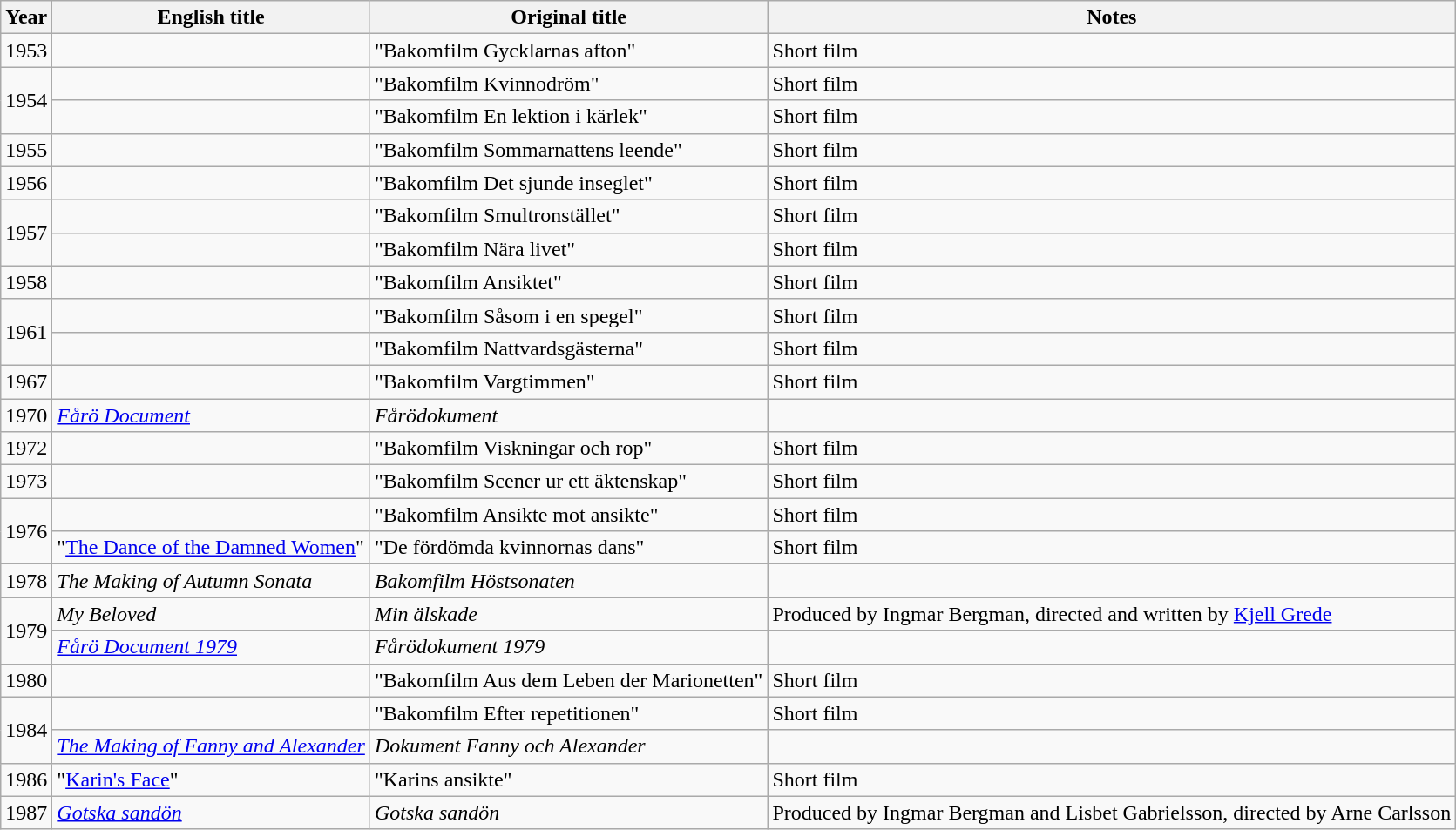<table class="wikitable" style="margin-right: 0;">
<tr>
<th>Year</th>
<th>English title</th>
<th>Original title</th>
<th>Notes</th>
</tr>
<tr>
<td>1953</td>
<td></td>
<td>"Bakomfilm Gycklarnas afton"</td>
<td>Short film</td>
</tr>
<tr>
<td rowspan="2">1954</td>
<td></td>
<td>"Bakomfilm Kvinnodröm"</td>
<td>Short film</td>
</tr>
<tr>
<td></td>
<td>"Bakomfilm En lektion i kärlek"</td>
<td>Short film</td>
</tr>
<tr>
<td>1955</td>
<td></td>
<td>"Bakomfilm Sommarnattens leende"</td>
<td>Short film</td>
</tr>
<tr>
<td>1956</td>
<td></td>
<td>"Bakomfilm Det sjunde inseglet"</td>
<td>Short film</td>
</tr>
<tr>
<td rowspan="2">1957</td>
<td></td>
<td>"Bakomfilm Smultronstället"</td>
<td>Short film</td>
</tr>
<tr>
<td></td>
<td>"Bakomfilm Nära livet"</td>
<td>Short film</td>
</tr>
<tr>
<td>1958</td>
<td></td>
<td>"Bakomfilm Ansiktet"</td>
<td>Short film</td>
</tr>
<tr>
<td rowspan="2">1961</td>
<td></td>
<td>"Bakomfilm Såsom i en spegel"</td>
<td>Short film</td>
</tr>
<tr>
<td></td>
<td>"Bakomfilm Nattvardsgästerna"</td>
<td>Short film</td>
</tr>
<tr>
<td>1967</td>
<td></td>
<td>"Bakomfilm Vargtimmen"</td>
<td>Short film</td>
</tr>
<tr>
<td>1970</td>
<td><em><a href='#'>Fårö Document</a></em></td>
<td><em>Fårödokument</em></td>
<td></td>
</tr>
<tr>
<td>1972</td>
<td></td>
<td>"Bakomfilm Viskningar och rop"</td>
<td>Short film</td>
</tr>
<tr>
<td>1973</td>
<td></td>
<td>"Bakomfilm Scener ur ett äktenskap"</td>
<td>Short film</td>
</tr>
<tr>
<td rowspan="2">1976</td>
<td></td>
<td>"Bakomfilm Ansikte mot ansikte"</td>
<td>Short film</td>
</tr>
<tr>
<td>"<a href='#'>The Dance of the Damned Women</a>"</td>
<td>"De fördömda kvinnornas dans"</td>
<td>Short film</td>
</tr>
<tr>
<td>1978</td>
<td><em>The Making of Autumn Sonata</em></td>
<td><em>Bakomfilm Höstsonaten</em></td>
<td></td>
</tr>
<tr>
<td rowspan="2">1979</td>
<td><em>My Beloved</em></td>
<td><em>Min älskade</em></td>
<td>Produced by Ingmar Bergman, directed and written by <a href='#'>Kjell Grede</a></td>
</tr>
<tr>
<td><em><a href='#'>Fårö Document 1979</a></em></td>
<td><em>Fårödokument 1979</em></td>
<td></td>
</tr>
<tr>
<td>1980</td>
<td></td>
<td>"Bakomfilm Aus dem Leben der Marionetten"</td>
<td>Short film</td>
</tr>
<tr>
<td rowspan="2">1984</td>
<td></td>
<td>"Bakomfilm Efter repetitionen"</td>
<td>Short film</td>
</tr>
<tr>
<td><em><a href='#'>The Making of Fanny and Alexander</a></em></td>
<td><em>Dokument Fanny och Alexander</em></td>
<td></td>
</tr>
<tr>
<td>1986</td>
<td>"<a href='#'>Karin's Face</a>"</td>
<td>"Karins ansikte"</td>
<td>Short film</td>
</tr>
<tr>
<td>1987</td>
<td><em><a href='#'>Gotska sandön</a></em></td>
<td><em>Gotska sandön</em></td>
<td>Produced by Ingmar Bergman and Lisbet Gabrielsson, directed by Arne Carlsson</td>
</tr>
</table>
